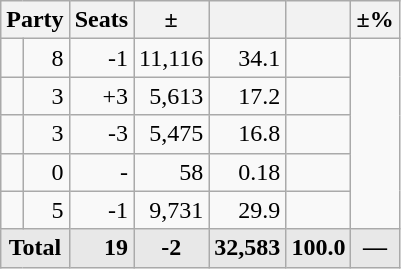<table class=wikitable>
<tr>
<th colspan=2 align=center>Party</th>
<th>Seats</th>
<th>±</th>
<th></th>
<th></th>
<th>±%</th>
</tr>
<tr>
<td></td>
<td align=right>8</td>
<td align=right>-1</td>
<td align=right>11,116</td>
<td align=right>34.1</td>
<td align=right></td>
</tr>
<tr>
<td></td>
<td align=right>3</td>
<td align=right>+3</td>
<td align=right>5,613</td>
<td align=right>17.2</td>
<td align=right></td>
</tr>
<tr>
<td></td>
<td align=right>3</td>
<td align=right>-3</td>
<td align=right>5,475</td>
<td align=right>16.8</td>
<td align=right></td>
</tr>
<tr>
<td></td>
<td align=right>0</td>
<td align=right>-</td>
<td align=right>58</td>
<td align=right>0.18</td>
<td align=right></td>
</tr>
<tr>
<td></td>
<td align=right>5</td>
<td align=right>-1</td>
<td align=right>9,731</td>
<td align=right>29.9</td>
<td align=right></td>
</tr>
<tr style="font-weight:bold; background:rgb(232,232,232);">
<td colspan=2 align=center>Total</td>
<td align=right>19</td>
<td align=center>-2</td>
<td align=right>32,583</td>
<td align=center>100.0</td>
<td align=center>—</td>
</tr>
</table>
